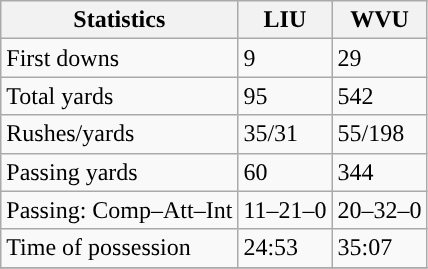<table class="wikitable" style="float: left;">
<tr>
<th>Statistics</th>
<th>LIU</th>
<th>WVU</th>
</tr>
<tr>
<td>First downs</td>
<td>9</td>
<td>29</td>
</tr>
<tr>
<td>Total yards</td>
<td>95</td>
<td>542</td>
</tr>
<tr>
<td>Rushes/yards</td>
<td>35/31</td>
<td>55/198</td>
</tr>
<tr>
<td>Passing yards</td>
<td>60</td>
<td>344</td>
</tr>
<tr>
<td>Passing: Comp–Att–Int</td>
<td>11–21–0</td>
<td>20–32–0</td>
</tr>
<tr>
<td>Time of possession</td>
<td>24:53</td>
<td>35:07</td>
</tr>
<tr>
</tr>
</table>
